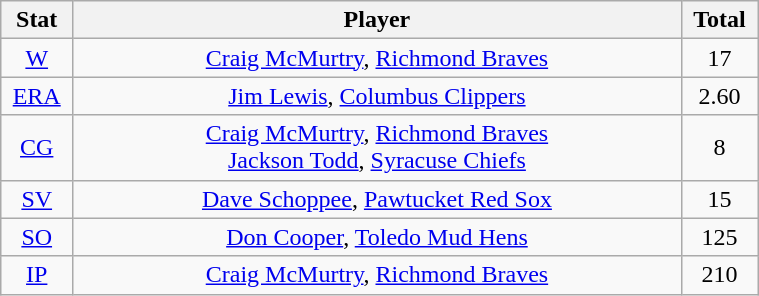<table class="wikitable" width="40%" style="text-align:center;">
<tr>
<th width="5%">Stat</th>
<th width="60%">Player</th>
<th width="5%">Total</th>
</tr>
<tr>
<td><a href='#'>W</a></td>
<td><a href='#'>Craig McMurtry</a>, <a href='#'>Richmond Braves</a></td>
<td>17</td>
</tr>
<tr>
<td><a href='#'>ERA</a></td>
<td><a href='#'>Jim Lewis</a>, <a href='#'>Columbus Clippers</a></td>
<td>2.60</td>
</tr>
<tr>
<td><a href='#'>CG</a></td>
<td><a href='#'>Craig McMurtry</a>, <a href='#'>Richmond Braves</a> <br> <a href='#'>Jackson Todd</a>, <a href='#'>Syracuse Chiefs</a></td>
<td>8</td>
</tr>
<tr>
<td><a href='#'>SV</a></td>
<td><a href='#'>Dave Schoppee</a>, <a href='#'>Pawtucket Red Sox</a></td>
<td>15</td>
</tr>
<tr>
<td><a href='#'>SO</a></td>
<td><a href='#'>Don Cooper</a>, <a href='#'>Toledo Mud Hens</a></td>
<td>125</td>
</tr>
<tr>
<td><a href='#'>IP</a></td>
<td><a href='#'>Craig McMurtry</a>, <a href='#'>Richmond Braves</a></td>
<td>210</td>
</tr>
</table>
